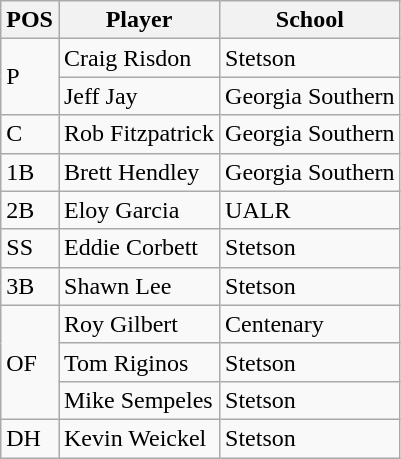<table class=wikitable>
<tr>
<th>POS</th>
<th>Player</th>
<th>School</th>
</tr>
<tr>
<td rowspan=2>P</td>
<td>Craig Risdon</td>
<td>Stetson</td>
</tr>
<tr>
<td>Jeff Jay</td>
<td>Georgia Southern</td>
</tr>
<tr>
<td>C</td>
<td>Rob Fitzpatrick</td>
<td>Georgia Southern</td>
</tr>
<tr>
<td>1B</td>
<td>Brett Hendley</td>
<td>Georgia Southern</td>
</tr>
<tr>
<td>2B</td>
<td>Eloy Garcia</td>
<td>UALR</td>
</tr>
<tr>
<td>SS</td>
<td>Eddie Corbett</td>
<td>Stetson</td>
</tr>
<tr>
<td>3B</td>
<td>Shawn Lee</td>
<td>Stetson</td>
</tr>
<tr>
<td rowspan=3>OF</td>
<td>Roy Gilbert</td>
<td>Centenary</td>
</tr>
<tr>
<td>Tom Riginos</td>
<td>Stetson</td>
</tr>
<tr>
<td>Mike Sempeles</td>
<td>Stetson</td>
</tr>
<tr>
<td>DH</td>
<td>Kevin Weickel</td>
<td>Stetson</td>
</tr>
</table>
